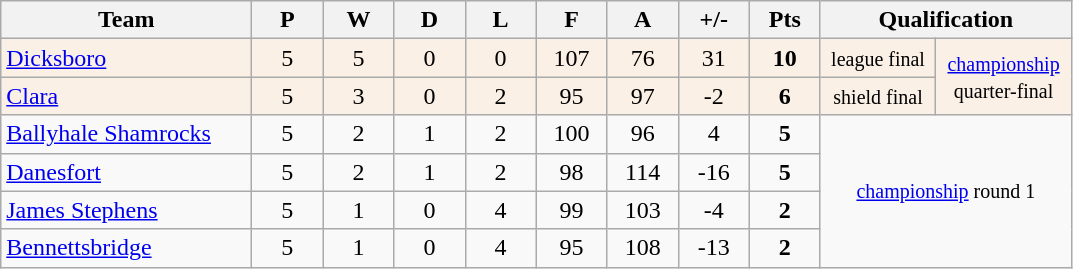<table class=wikitable>
<tr>
<th width=160>Team</th>
<th width=40>P</th>
<th width=40>W</th>
<th width=40>D</th>
<th width=40>L</th>
<th width=40>F</th>
<th width=40>A</th>
<th width=40>+/-</th>
<th width=40>Pts</th>
<th width=160 colspan="2">Qualification</th>
</tr>
<tr align=center style="background:Linen;">
<td style="text-align:left;"> <a href='#'>Dicksboro</a></td>
<td>5</td>
<td>5</td>
<td>0</td>
<td>0</td>
<td>107</td>
<td>76</td>
<td>31</td>
<td><strong>10</strong></td>
<td><small>league final</small></td>
<td rowspan="2"><small><a href='#'>championship</a><br>quarter-final</small></td>
</tr>
<tr align=center style="background:Linen;">
<td style="text-align:left;"> <a href='#'>Clara</a></td>
<td>5</td>
<td>3</td>
<td>0</td>
<td>2</td>
<td>95</td>
<td>97</td>
<td>-2</td>
<td><strong>6</strong></td>
<td><small>shield final</small></td>
</tr>
<tr align=center>
<td style="text-align:left;"> <a href='#'>Ballyhale Shamrocks</a></td>
<td>5</td>
<td>2</td>
<td>1</td>
<td>2</td>
<td>100</td>
<td>96</td>
<td>4</td>
<td><strong>5</strong></td>
<td rowspan="4" colspan="2"><small><a href='#'>championship</a> round 1</small></td>
</tr>
<tr align=center>
<td style="text-align:left;"> <a href='#'>Danesfort</a></td>
<td>5</td>
<td>2</td>
<td>1</td>
<td>2</td>
<td>98</td>
<td>114</td>
<td>-16</td>
<td><strong>5</strong></td>
</tr>
<tr align=center>
<td style="text-align:left;"> <a href='#'>James Stephens</a></td>
<td>5</td>
<td>1</td>
<td>0</td>
<td>4</td>
<td>99</td>
<td>103</td>
<td>-4</td>
<td><strong>2</strong></td>
</tr>
<tr align=center>
<td style="text-align:left;"> <a href='#'>Bennettsbridge</a></td>
<td>5</td>
<td>1</td>
<td>0</td>
<td>4</td>
<td>95</td>
<td>108</td>
<td>-13</td>
<td><strong>2</strong></td>
</tr>
</table>
